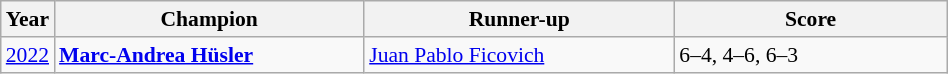<table class="wikitable" style="font-size:90%">
<tr>
<th>Year</th>
<th style="width:200px;">Champion</th>
<th style="width:200px;">Runner-up</th>
<th style="width:175px;">Score</th>
</tr>
<tr>
<td><a href='#'>2022</a></td>
<td> <strong><a href='#'>Marc-Andrea Hüsler</a></strong></td>
<td> <a href='#'>Juan Pablo Ficovich</a></td>
<td>6–4, 4–6, 6–3</td>
</tr>
</table>
